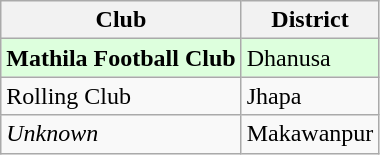<table class="wikitable" border="1">
<tr>
<th>Club</th>
<th>District</th>
</tr>
<tr bgcolor=#dfd>
<td><strong>Mathila Football Club</strong></td>
<td>Dhanusa</td>
</tr>
<tr>
<td>Rolling Club</td>
<td>Jhapa</td>
</tr>
<tr>
<td><em>Unknown</em></td>
<td>Makawanpur</td>
</tr>
</table>
